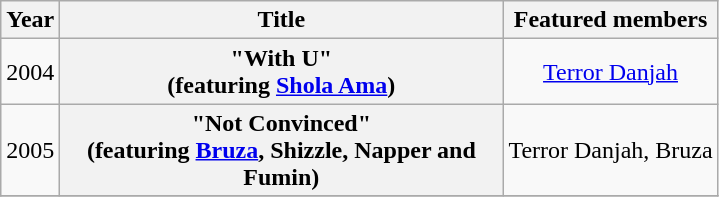<table class="wikitable plainrowheaders" style="text-align:center;">
<tr>
<th scope="col" style="width:1em;">Year</th>
<th scope="col" style="width:18em;">Title</th>
<th scope="col">Featured members</th>
</tr>
<tr>
<td>2004</td>
<th scope="row">"With U"<br><span>(featuring <a href='#'>Shola Ama</a>)</span></th>
<td><a href='#'>Terror Danjah</a></td>
</tr>
<tr>
<td>2005</td>
<th scope="row">"Not Convinced"<br><span>(featuring <a href='#'>Bruza</a>, Shizzle, Napper and Fumin)</span></th>
<td>Terror Danjah, Bruza</td>
</tr>
<tr>
</tr>
</table>
